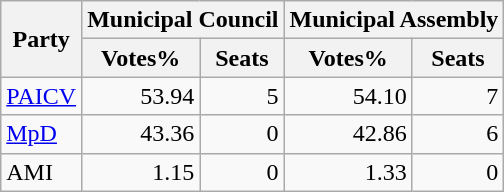<table class="wikitable sortable" style=text-align:right>
<tr>
<th rowspan=2>Party</th>
<th colspan=2>Municipal Council</th>
<th colspan=2>Municipal Assembly</th>
</tr>
<tr>
<th>Votes%</th>
<th>Seats</th>
<th>Votes%</th>
<th>Seats</th>
</tr>
<tr>
<td align=left><a href='#'>PAICV</a></td>
<td>53.94</td>
<td>5</td>
<td>54.10</td>
<td>7</td>
</tr>
<tr>
<td align=left><a href='#'>MpD</a></td>
<td>43.36</td>
<td>0</td>
<td>42.86</td>
<td>6</td>
</tr>
<tr>
<td align=left>AMI</td>
<td>1.15</td>
<td>0</td>
<td>1.33</td>
<td>0</td>
</tr>
</table>
